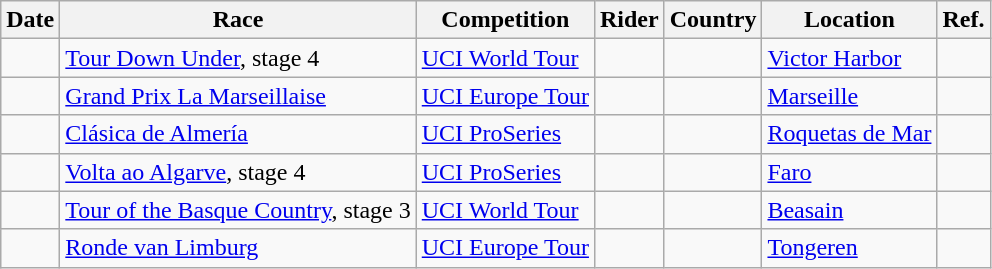<table class="wikitable sortable">
<tr>
<th>Date</th>
<th>Race</th>
<th>Competition</th>
<th>Rider</th>
<th>Country</th>
<th>Location</th>
<th class="unsortable">Ref.</th>
</tr>
<tr>
<td></td>
<td><a href='#'>Tour Down Under</a>, stage 4</td>
<td><a href='#'>UCI World Tour</a></td>
<td></td>
<td></td>
<td><a href='#'>Victor Harbor</a></td>
<td align="center"></td>
</tr>
<tr>
<td></td>
<td><a href='#'>Grand Prix La Marseillaise</a></td>
<td><a href='#'>UCI Europe Tour</a></td>
<td></td>
<td></td>
<td><a href='#'>Marseille</a></td>
<td align="center"></td>
</tr>
<tr>
<td></td>
<td><a href='#'>Clásica de Almería</a></td>
<td><a href='#'>UCI ProSeries</a></td>
<td></td>
<td></td>
<td><a href='#'>Roquetas de Mar</a></td>
<td align="center"></td>
</tr>
<tr>
<td></td>
<td><a href='#'>Volta ao Algarve</a>, stage 4</td>
<td><a href='#'>UCI ProSeries</a></td>
<td></td>
<td></td>
<td><a href='#'>Faro</a></td>
<td align="center"></td>
</tr>
<tr>
<td></td>
<td><a href='#'>Tour of the Basque Country</a>, stage 3</td>
<td><a href='#'>UCI World Tour</a></td>
<td></td>
<td></td>
<td><a href='#'>Beasain</a></td>
<td align="center"></td>
</tr>
<tr>
<td></td>
<td><a href='#'>Ronde van Limburg</a></td>
<td><a href='#'>UCI Europe Tour</a></td>
<td></td>
<td></td>
<td><a href='#'>Tongeren</a></td>
<td align="center"></td>
</tr>
</table>
